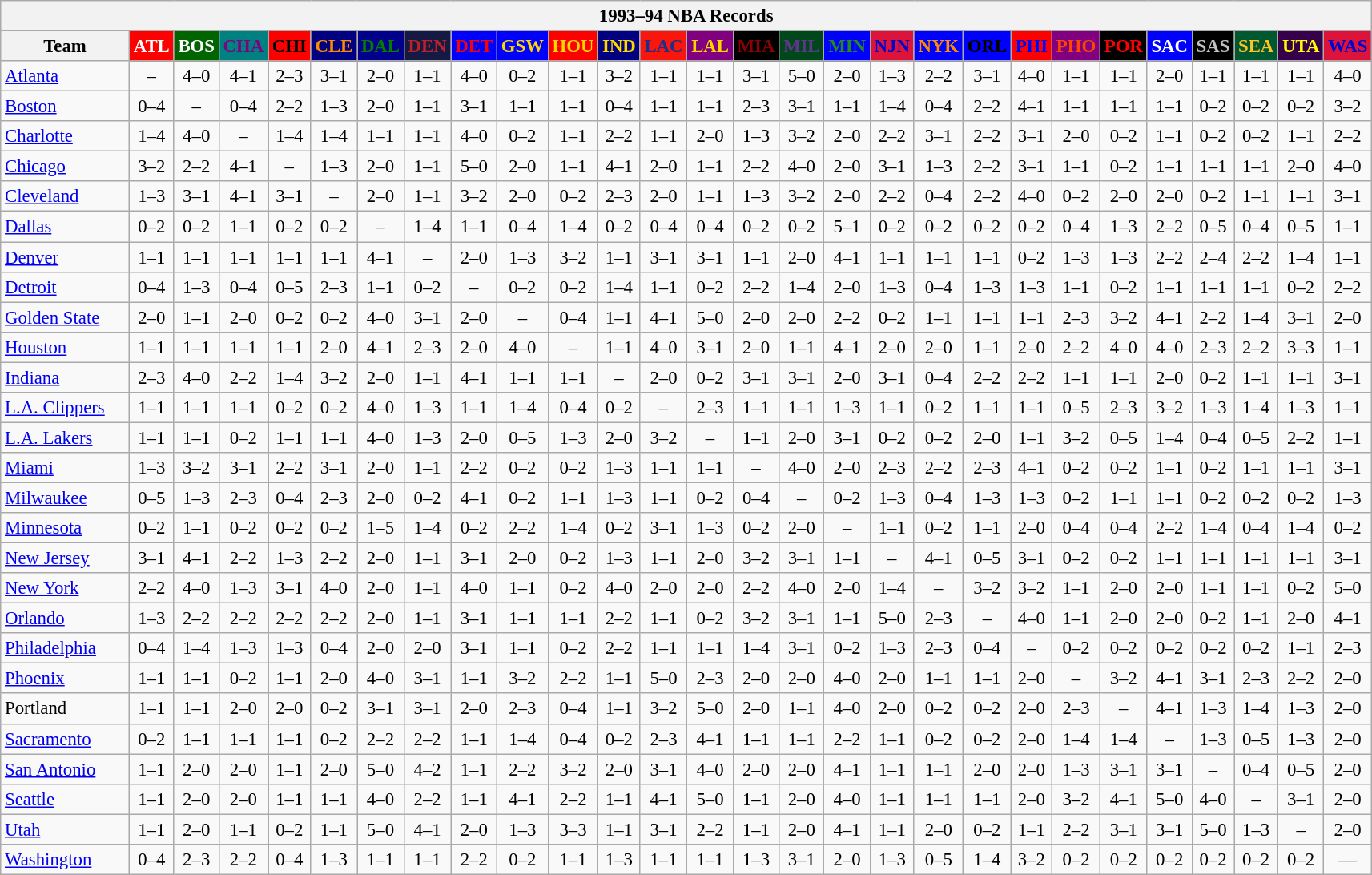<table class="wikitable" style="font-size:95%; text-align:center;">
<tr>
<th colspan=28>1993–94 NBA Records</th>
</tr>
<tr>
<th width=100>Team</th>
<th style="background:#FF0000;color:#FFFFFF;width=35">ATL</th>
<th style="background:#006400;color:#FFFFFF;width=35">BOS</th>
<th style="background:#008080;color:#800080;width=35">CHA</th>
<th style="background:#FF0000;color:#000000;width=35">CHI</th>
<th style="background:#000080;color:#FF8C00;width=35">CLE</th>
<th style="background:#00008B;color:#008000;width=35">DAL</th>
<th style="background:#141A44;color:#BC2224;width=35">DEN</th>
<th style="background:#0000FF;color:#FF0000;width=35">DET</th>
<th style="background:#0000FF;color:#FFD700;width=35">GSW</th>
<th style="background:#FF0000;color:#FFD700;width=35">HOU</th>
<th style="background:#000080;color:#FFD700;width=35">IND</th>
<th style="background:#F9160D;color:#1A2E8B;width=35">LAC</th>
<th style="background:#800080;color:#FFD700;width=35">LAL</th>
<th style="background:#000000;color:#8B0000;width=35">MIA</th>
<th style="background:#00471B;color:#5C378A;width=35">MIL</th>
<th style="background:#0000FF;color:#228B22;width=35">MIN</th>
<th style="background:#DC143C;color:#0000CD;width=35">NJN</th>
<th style="background:#0000FF;color:#FF8C00;width=35">NYK</th>
<th style="background:#0000FF;color:#000000;width=35">ORL</th>
<th style="background:#FF0000;color:#0000FF;width=35">PHI</th>
<th style="background:#800080;color:#FF4500;width=35">PHO</th>
<th style="background:#000000;color:#FF0000;width=35">POR</th>
<th style="background:#0000FF;color:#FFFFFF;width=35">SAC</th>
<th style="background:#000000;color:#C0C0C0;width=35">SAS</th>
<th style="background:#005831;color:#FFC322;width=35">SEA</th>
<th style="background:#36004A;color:#FFFF00;width=35">UTA</th>
<th style="background:#DC143C;color:#0000CD;width=35">WAS</th>
</tr>
<tr>
<td style="text-align:left;"><a href='#'>Atlanta</a></td>
<td>–</td>
<td>4–0</td>
<td>4–1</td>
<td>2–3</td>
<td>3–1</td>
<td>2–0</td>
<td>1–1</td>
<td>4–0</td>
<td>0–2</td>
<td>1–1</td>
<td>3–2</td>
<td>1–1</td>
<td>1–1</td>
<td>3–1</td>
<td>5–0</td>
<td>2–0</td>
<td>1–3</td>
<td>2–2</td>
<td>3–1</td>
<td>4–0</td>
<td>1–1</td>
<td>1–1</td>
<td>2–0</td>
<td>1–1</td>
<td>1–1</td>
<td>1–1</td>
<td>4–0</td>
</tr>
<tr>
<td style="text-align:left;"><a href='#'>Boston</a></td>
<td>0–4</td>
<td>–</td>
<td>0–4</td>
<td>2–2</td>
<td>1–3</td>
<td>2–0</td>
<td>1–1</td>
<td>3–1</td>
<td>1–1</td>
<td>1–1</td>
<td>0–4</td>
<td>1–1</td>
<td>1–1</td>
<td>2–3</td>
<td>3–1</td>
<td>1–1</td>
<td>1–4</td>
<td>0–4</td>
<td>2–2</td>
<td>4–1</td>
<td>1–1</td>
<td>1–1</td>
<td>1–1</td>
<td>0–2</td>
<td>0–2</td>
<td>0–2</td>
<td>3–2</td>
</tr>
<tr>
<td style="text-align:left;"><a href='#'>Charlotte</a></td>
<td>1–4</td>
<td>4–0</td>
<td>–</td>
<td>1–4</td>
<td>1–4</td>
<td>1–1</td>
<td>1–1</td>
<td>4–0</td>
<td>0–2</td>
<td>1–1</td>
<td>2–2</td>
<td>1–1</td>
<td>2–0</td>
<td>1–3</td>
<td>3–2</td>
<td>2–0</td>
<td>2–2</td>
<td>3–1</td>
<td>2–2</td>
<td>3–1</td>
<td>2–0</td>
<td>0–2</td>
<td>1–1</td>
<td>0–2</td>
<td>0–2</td>
<td>1–1</td>
<td>2–2</td>
</tr>
<tr>
<td style="text-align:left;"><a href='#'>Chicago</a></td>
<td>3–2</td>
<td>2–2</td>
<td>4–1</td>
<td>–</td>
<td>1–3</td>
<td>2–0</td>
<td>1–1</td>
<td>5–0</td>
<td>2–0</td>
<td>1–1</td>
<td>4–1</td>
<td>2–0</td>
<td>1–1</td>
<td>2–2</td>
<td>4–0</td>
<td>2–0</td>
<td>3–1</td>
<td>1–3</td>
<td>2–2</td>
<td>3–1</td>
<td>1–1</td>
<td>0–2</td>
<td>1–1</td>
<td>1–1</td>
<td>1–1</td>
<td>2–0</td>
<td>4–0</td>
</tr>
<tr>
<td style="text-align:left;"><a href='#'>Cleveland</a></td>
<td>1–3</td>
<td>3–1</td>
<td>4–1</td>
<td>3–1</td>
<td>–</td>
<td>2–0</td>
<td>1–1</td>
<td>3–2</td>
<td>2–0</td>
<td>0–2</td>
<td>2–3</td>
<td>2–0</td>
<td>1–1</td>
<td>1–3</td>
<td>3–2</td>
<td>2–0</td>
<td>2–2</td>
<td>0–4</td>
<td>2–2</td>
<td>4–0</td>
<td>0–2</td>
<td>2–0</td>
<td>2–0</td>
<td>0–2</td>
<td>1–1</td>
<td>1–1</td>
<td>3–1</td>
</tr>
<tr>
<td style="text-align:left;"><a href='#'>Dallas</a></td>
<td>0–2</td>
<td>0–2</td>
<td>1–1</td>
<td>0–2</td>
<td>0–2</td>
<td>–</td>
<td>1–4</td>
<td>1–1</td>
<td>0–4</td>
<td>1–4</td>
<td>0–2</td>
<td>0–4</td>
<td>0–4</td>
<td>0–2</td>
<td>0–2</td>
<td>5–1</td>
<td>0–2</td>
<td>0–2</td>
<td>0–2</td>
<td>0–2</td>
<td>0–4</td>
<td>1–3</td>
<td>2–2</td>
<td>0–5</td>
<td>0–4</td>
<td>0–5</td>
<td>1–1</td>
</tr>
<tr>
<td style="text-align:left;"><a href='#'>Denver</a></td>
<td>1–1</td>
<td>1–1</td>
<td>1–1</td>
<td>1–1</td>
<td>1–1</td>
<td>4–1</td>
<td>–</td>
<td>2–0</td>
<td>1–3</td>
<td>3–2</td>
<td>1–1</td>
<td>3–1</td>
<td>3–1</td>
<td>1–1</td>
<td>2–0</td>
<td>4–1</td>
<td>1–1</td>
<td>1–1</td>
<td>1–1</td>
<td>0–2</td>
<td>1–3</td>
<td>1–3</td>
<td>2–2</td>
<td>2–4</td>
<td>2–2</td>
<td>1–4</td>
<td>1–1</td>
</tr>
<tr>
<td style="text-align:left;"><a href='#'>Detroit</a></td>
<td>0–4</td>
<td>1–3</td>
<td>0–4</td>
<td>0–5</td>
<td>2–3</td>
<td>1–1</td>
<td>0–2</td>
<td>–</td>
<td>0–2</td>
<td>0–2</td>
<td>1–4</td>
<td>1–1</td>
<td>0–2</td>
<td>2–2</td>
<td>1–4</td>
<td>2–0</td>
<td>1–3</td>
<td>0–4</td>
<td>1–3</td>
<td>1–3</td>
<td>1–1</td>
<td>0–2</td>
<td>1–1</td>
<td>1–1</td>
<td>1–1</td>
<td>0–2</td>
<td>2–2</td>
</tr>
<tr>
<td style="text-align:left;"><a href='#'>Golden State</a></td>
<td>2–0</td>
<td>1–1</td>
<td>2–0</td>
<td>0–2</td>
<td>0–2</td>
<td>4–0</td>
<td>3–1</td>
<td>2–0</td>
<td>–</td>
<td>0–4</td>
<td>1–1</td>
<td>4–1</td>
<td>5–0</td>
<td>2–0</td>
<td>2–0</td>
<td>2–2</td>
<td>0–2</td>
<td>1–1</td>
<td>1–1</td>
<td>1–1</td>
<td>2–3</td>
<td>3–2</td>
<td>4–1</td>
<td>2–2</td>
<td>1–4</td>
<td>3–1</td>
<td>2–0</td>
</tr>
<tr>
<td style="text-align:left;"><a href='#'>Houston</a></td>
<td>1–1</td>
<td>1–1</td>
<td>1–1</td>
<td>1–1</td>
<td>2–0</td>
<td>4–1</td>
<td>2–3</td>
<td>2–0</td>
<td>4–0</td>
<td>–</td>
<td>1–1</td>
<td>4–0</td>
<td>3–1</td>
<td>2–0</td>
<td>1–1</td>
<td>4–1</td>
<td>2–0</td>
<td>2–0</td>
<td>1–1</td>
<td>2–0</td>
<td>2–2</td>
<td>4–0</td>
<td>4–0</td>
<td>2–3</td>
<td>2–2</td>
<td>3–3</td>
<td>1–1</td>
</tr>
<tr>
<td style="text-align:left;"><a href='#'>Indiana</a></td>
<td>2–3</td>
<td>4–0</td>
<td>2–2</td>
<td>1–4</td>
<td>3–2</td>
<td>2–0</td>
<td>1–1</td>
<td>4–1</td>
<td>1–1</td>
<td>1–1</td>
<td>–</td>
<td>2–0</td>
<td>0–2</td>
<td>3–1</td>
<td>3–1</td>
<td>2–0</td>
<td>3–1</td>
<td>0–4</td>
<td>2–2</td>
<td>2–2</td>
<td>1–1</td>
<td>1–1</td>
<td>2–0</td>
<td>0–2</td>
<td>1–1</td>
<td>1–1</td>
<td>3–1</td>
</tr>
<tr>
<td style="text-align:left;"><a href='#'>L.A. Clippers</a></td>
<td>1–1</td>
<td>1–1</td>
<td>1–1</td>
<td>0–2</td>
<td>0–2</td>
<td>4–0</td>
<td>1–3</td>
<td>1–1</td>
<td>1–4</td>
<td>0–4</td>
<td>0–2</td>
<td>–</td>
<td>2–3</td>
<td>1–1</td>
<td>1–1</td>
<td>1–3</td>
<td>1–1</td>
<td>0–2</td>
<td>1–1</td>
<td>1–1</td>
<td>0–5</td>
<td>2–3</td>
<td>3–2</td>
<td>1–3</td>
<td>1–4</td>
<td>1–3</td>
<td>1–1</td>
</tr>
<tr>
<td style="text-align:left;"><a href='#'>L.A. Lakers</a></td>
<td>1–1</td>
<td>1–1</td>
<td>0–2</td>
<td>1–1</td>
<td>1–1</td>
<td>4–0</td>
<td>1–3</td>
<td>2–0</td>
<td>0–5</td>
<td>1–3</td>
<td>2–0</td>
<td>3–2</td>
<td>–</td>
<td>1–1</td>
<td>2–0</td>
<td>3–1</td>
<td>0–2</td>
<td>0–2</td>
<td>2–0</td>
<td>1–1</td>
<td>3–2</td>
<td>0–5</td>
<td>1–4</td>
<td>0–4</td>
<td>0–5</td>
<td>2–2</td>
<td>1–1</td>
</tr>
<tr>
<td style="text-align:left;"><a href='#'>Miami</a></td>
<td>1–3</td>
<td>3–2</td>
<td>3–1</td>
<td>2–2</td>
<td>3–1</td>
<td>2–0</td>
<td>1–1</td>
<td>2–2</td>
<td>0–2</td>
<td>0–2</td>
<td>1–3</td>
<td>1–1</td>
<td>1–1</td>
<td>–</td>
<td>4–0</td>
<td>2–0</td>
<td>2–3</td>
<td>2–2</td>
<td>2–3</td>
<td>4–1</td>
<td>0–2</td>
<td>0–2</td>
<td>1–1</td>
<td>0–2</td>
<td>1–1</td>
<td>1–1</td>
<td>3–1</td>
</tr>
<tr>
<td style="text-align:left;"><a href='#'>Milwaukee</a></td>
<td>0–5</td>
<td>1–3</td>
<td>2–3</td>
<td>0–4</td>
<td>2–3</td>
<td>2–0</td>
<td>0–2</td>
<td>4–1</td>
<td>0–2</td>
<td>1–1</td>
<td>1–3</td>
<td>1–1</td>
<td>0–2</td>
<td>0–4</td>
<td>–</td>
<td>0–2</td>
<td>1–3</td>
<td>0–4</td>
<td>1–3</td>
<td>1–3</td>
<td>0–2</td>
<td>1–1</td>
<td>1–1</td>
<td>0–2</td>
<td>0–2</td>
<td>0–2</td>
<td>1–3</td>
</tr>
<tr>
<td style="text-align:left;"><a href='#'>Minnesota</a></td>
<td>0–2</td>
<td>1–1</td>
<td>0–2</td>
<td>0–2</td>
<td>0–2</td>
<td>1–5</td>
<td>1–4</td>
<td>0–2</td>
<td>2–2</td>
<td>1–4</td>
<td>0–2</td>
<td>3–1</td>
<td>1–3</td>
<td>0–2</td>
<td>2–0</td>
<td>–</td>
<td>1–1</td>
<td>0–2</td>
<td>1–1</td>
<td>2–0</td>
<td>0–4</td>
<td>0–4</td>
<td>2–2</td>
<td>1–4</td>
<td>0–4</td>
<td>1–4</td>
<td>0–2</td>
</tr>
<tr>
<td style="text-align:left;"><a href='#'>New Jersey</a></td>
<td>3–1</td>
<td>4–1</td>
<td>2–2</td>
<td>1–3</td>
<td>2–2</td>
<td>2–0</td>
<td>1–1</td>
<td>3–1</td>
<td>2–0</td>
<td>0–2</td>
<td>1–3</td>
<td>1–1</td>
<td>2–0</td>
<td>3–2</td>
<td>3–1</td>
<td>1–1</td>
<td>–</td>
<td>4–1</td>
<td>0–5</td>
<td>3–1</td>
<td>0–2</td>
<td>0–2</td>
<td>1–1</td>
<td>1–1</td>
<td>1–1</td>
<td>1–1</td>
<td>3–1</td>
</tr>
<tr>
<td style="text-align:left;"><a href='#'>New York</a></td>
<td>2–2</td>
<td>4–0</td>
<td>1–3</td>
<td>3–1</td>
<td>4–0</td>
<td>2–0</td>
<td>1–1</td>
<td>4–0</td>
<td>1–1</td>
<td>0–2</td>
<td>4–0</td>
<td>2–0</td>
<td>2–0</td>
<td>2–2</td>
<td>4–0</td>
<td>2–0</td>
<td>1–4</td>
<td>–</td>
<td>3–2</td>
<td>3–2</td>
<td>1–1</td>
<td>2–0</td>
<td>2–0</td>
<td>1–1</td>
<td>1–1</td>
<td>0–2</td>
<td>5–0</td>
</tr>
<tr>
<td style="text-align:left;"><a href='#'>Orlando</a></td>
<td>1–3</td>
<td>2–2</td>
<td>2–2</td>
<td>2–2</td>
<td>2–2</td>
<td>2–0</td>
<td>1–1</td>
<td>3–1</td>
<td>1–1</td>
<td>1–1</td>
<td>2–2</td>
<td>1–1</td>
<td>0–2</td>
<td>3–2</td>
<td>3–1</td>
<td>1–1</td>
<td>5–0</td>
<td>2–3</td>
<td>–</td>
<td>4–0</td>
<td>1–1</td>
<td>2–0</td>
<td>2–0</td>
<td>0–2</td>
<td>1–1</td>
<td>2–0</td>
<td>4–1</td>
</tr>
<tr>
<td style="text-align:left;"><a href='#'>Philadelphia</a></td>
<td>0–4</td>
<td>1–4</td>
<td>1–3</td>
<td>1–3</td>
<td>0–4</td>
<td>2–0</td>
<td>2–0</td>
<td>3–1</td>
<td>1–1</td>
<td>0–2</td>
<td>2–2</td>
<td>1–1</td>
<td>1–1</td>
<td>1–4</td>
<td>3–1</td>
<td>0–2</td>
<td>1–3</td>
<td>2–3</td>
<td>0–4</td>
<td>–</td>
<td>0–2</td>
<td>0–2</td>
<td>0–2</td>
<td>0–2</td>
<td>0–2</td>
<td>1–1</td>
<td>2–3</td>
</tr>
<tr>
<td style="text-align:left;"><a href='#'>Phoenix</a></td>
<td>1–1</td>
<td>1–1</td>
<td>0–2</td>
<td>1–1</td>
<td>2–0</td>
<td>4–0</td>
<td>3–1</td>
<td>1–1</td>
<td>3–2</td>
<td>2–2</td>
<td>1–1</td>
<td>5–0</td>
<td>2–3</td>
<td>2–0</td>
<td>2–0</td>
<td>4–0</td>
<td>2–0</td>
<td>1–1</td>
<td>1–1</td>
<td>2–0</td>
<td>–</td>
<td>3–2</td>
<td>4–1</td>
<td>3–1</td>
<td>2–3</td>
<td>2–2</td>
<td>2–0</td>
</tr>
<tr>
<td style="text-align:left;">Portland</td>
<td>1–1</td>
<td>1–1</td>
<td>2–0</td>
<td>2–0</td>
<td>0–2</td>
<td>3–1</td>
<td>3–1</td>
<td>2–0</td>
<td>2–3</td>
<td>0–4</td>
<td>1–1</td>
<td>3–2</td>
<td>5–0</td>
<td>2–0</td>
<td>1–1</td>
<td>4–0</td>
<td>2–0</td>
<td>0–2</td>
<td>0–2</td>
<td>2–0</td>
<td>2–3</td>
<td>–</td>
<td>4–1</td>
<td>1–3</td>
<td>1–4</td>
<td>1–3</td>
<td>2–0</td>
</tr>
<tr>
<td style="text-align:left;"><a href='#'>Sacramento</a></td>
<td>0–2</td>
<td>1–1</td>
<td>1–1</td>
<td>1–1</td>
<td>0–2</td>
<td>2–2</td>
<td>2–2</td>
<td>1–1</td>
<td>1–4</td>
<td>0–4</td>
<td>0–2</td>
<td>2–3</td>
<td>4–1</td>
<td>1–1</td>
<td>1–1</td>
<td>2–2</td>
<td>1–1</td>
<td>0–2</td>
<td>0–2</td>
<td>2–0</td>
<td>1–4</td>
<td>1–4</td>
<td>–</td>
<td>1–3</td>
<td>0–5</td>
<td>1–3</td>
<td>2–0</td>
</tr>
<tr>
<td style="text-align:left;"><a href='#'>San Antonio</a></td>
<td>1–1</td>
<td>2–0</td>
<td>2–0</td>
<td>1–1</td>
<td>2–0</td>
<td>5–0</td>
<td>4–2</td>
<td>1–1</td>
<td>2–2</td>
<td>3–2</td>
<td>2–0</td>
<td>3–1</td>
<td>4–0</td>
<td>2–0</td>
<td>2–0</td>
<td>4–1</td>
<td>1–1</td>
<td>1–1</td>
<td>2–0</td>
<td>2–0</td>
<td>1–3</td>
<td>3–1</td>
<td>3–1</td>
<td>–</td>
<td>0–4</td>
<td>0–5</td>
<td>2–0</td>
</tr>
<tr>
<td style="text-align:left;"><a href='#'>Seattle</a></td>
<td>1–1</td>
<td>2–0</td>
<td>2–0</td>
<td>1–1</td>
<td>1–1</td>
<td>4–0</td>
<td>2–2</td>
<td>1–1</td>
<td>4–1</td>
<td>2–2</td>
<td>1–1</td>
<td>4–1</td>
<td>5–0</td>
<td>1–1</td>
<td>2–0</td>
<td>4–0</td>
<td>1–1</td>
<td>1–1</td>
<td>1–1</td>
<td>2–0</td>
<td>3–2</td>
<td>4–1</td>
<td>5–0</td>
<td>4–0</td>
<td>–</td>
<td>3–1</td>
<td>2–0</td>
</tr>
<tr>
<td style="text-align:left;"><a href='#'>Utah</a></td>
<td>1–1</td>
<td>2–0</td>
<td>1–1</td>
<td>0–2</td>
<td>1–1</td>
<td>5–0</td>
<td>4–1</td>
<td>2–0</td>
<td>1–3</td>
<td>3–3</td>
<td>1–1</td>
<td>3–1</td>
<td>2–2</td>
<td>1–1</td>
<td>2–0</td>
<td>4–1</td>
<td>1–1</td>
<td>2–0</td>
<td>0–2</td>
<td>1–1</td>
<td>2–2</td>
<td>3–1</td>
<td>3–1</td>
<td>5–0</td>
<td>1–3</td>
<td>–</td>
<td>2–0</td>
</tr>
<tr>
<td style="text-align:left;"><a href='#'>Washington</a></td>
<td>0–4</td>
<td>2–3</td>
<td>2–2</td>
<td>0–4</td>
<td>1–3</td>
<td>1–1</td>
<td>1–1</td>
<td>2–2</td>
<td>0–2</td>
<td>1–1</td>
<td>1–3</td>
<td>1–1</td>
<td>1–1</td>
<td>1–3</td>
<td>3–1</td>
<td>2–0</td>
<td>1–3</td>
<td>0–5</td>
<td>1–4</td>
<td>3–2</td>
<td>0–2</td>
<td>0–2</td>
<td>0–2</td>
<td>0–2</td>
<td>0–2</td>
<td>0–2</td>
<td>—</td>
</tr>
</table>
